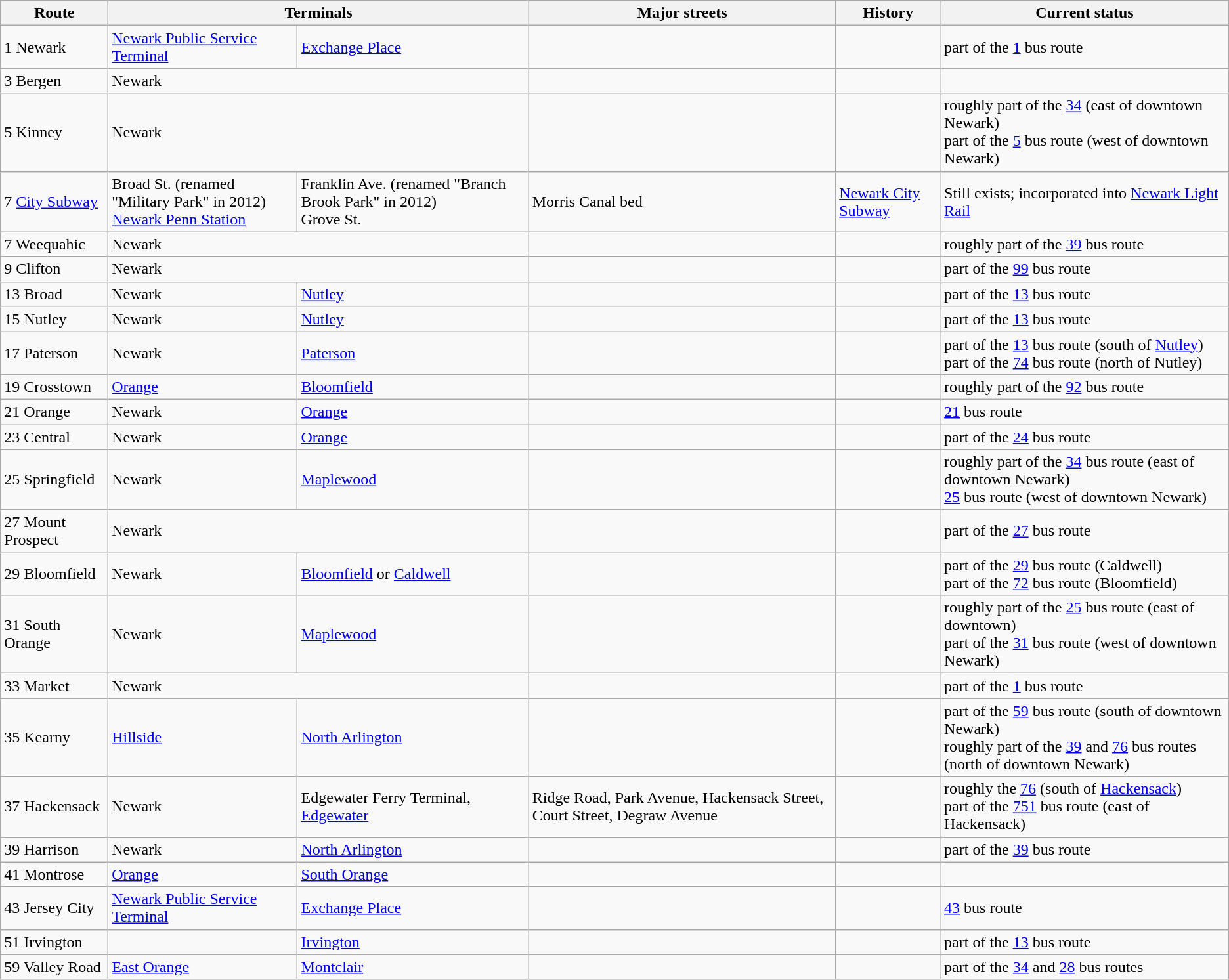<table class=wikitable>
<tr>
<th>Route</th>
<th colspan=2>Terminals</th>
<th>Major streets</th>
<th>History</th>
<th>Current status</th>
</tr>
<tr>
<td>1 Newark</td>
<td><a href='#'>Newark Public Service Terminal</a></td>
<td><a href='#'>Exchange Place</a></td>
<td></td>
<td></td>
<td>part of the <a href='#'>1</a> bus route</td>
</tr>
<tr>
<td>3 Bergen</td>
<td colspan=2>Newark</td>
<td></td>
<td></td>
<td></td>
</tr>
<tr>
<td>5 Kinney</td>
<td colspan=2>Newark</td>
<td></td>
<td></td>
<td>roughly part of the <a href='#'>34</a> (east of downtown Newark)<br>part of the <a href='#'>5</a> bus route (west of downtown Newark)</td>
</tr>
<tr>
<td>7 <a href='#'>City Subway</a></td>
<td>Broad St. (renamed "Military Park" in 2012)<br><a href='#'>Newark Penn Station</a></td>
<td>Franklin Ave. (renamed "Branch Brook Park" in 2012)<br>Grove St.</td>
<td>Morris Canal bed</td>
<td><a href='#'>Newark City Subway</a></td>
<td>Still exists; incorporated into <a href='#'>Newark Light Rail</a></td>
</tr>
<tr>
<td>7 Weequahic</td>
<td colspan=2>Newark</td>
<td></td>
<td></td>
<td>roughly part of the <a href='#'>39</a> bus route</td>
</tr>
<tr>
<td>9 Clifton</td>
<td colspan=2>Newark</td>
<td></td>
<td></td>
<td>part of the <a href='#'>99</a> bus route</td>
</tr>
<tr>
<td>13 Broad</td>
<td>Newark</td>
<td><a href='#'>Nutley</a></td>
<td></td>
<td></td>
<td>part of the <a href='#'>13</a> bus route</td>
</tr>
<tr>
<td>15 Nutley</td>
<td>Newark</td>
<td><a href='#'>Nutley</a></td>
<td></td>
<td></td>
<td>part of the <a href='#'>13</a> bus route</td>
</tr>
<tr>
<td>17 Paterson</td>
<td>Newark</td>
<td><a href='#'>Paterson</a></td>
<td></td>
<td></td>
<td>part of the <a href='#'>13</a> bus route (south of <a href='#'>Nutley</a>)<br>part of the <a href='#'>74</a> bus route (north of Nutley)</td>
</tr>
<tr>
<td>19 Crosstown</td>
<td><a href='#'>Orange</a></td>
<td><a href='#'>Bloomfield</a></td>
<td></td>
<td></td>
<td>roughly part of the <a href='#'>92</a> bus route</td>
</tr>
<tr>
<td>21 Orange</td>
<td>Newark</td>
<td><a href='#'>Orange</a></td>
<td></td>
<td></td>
<td><a href='#'>21</a> bus route</td>
</tr>
<tr>
<td>23 Central</td>
<td>Newark</td>
<td><a href='#'>Orange</a></td>
<td></td>
<td></td>
<td>part of the <a href='#'>24</a> bus route</td>
</tr>
<tr>
<td>25 Springfield</td>
<td>Newark</td>
<td><a href='#'>Maplewood</a></td>
<td></td>
<td></td>
<td>roughly part of the <a href='#'>34</a> bus route (east of downtown Newark)<br><a href='#'>25</a> bus route (west of downtown Newark)</td>
</tr>
<tr>
<td>27 Mount Prospect</td>
<td colspan=2>Newark</td>
<td></td>
<td></td>
<td>part of the <a href='#'>27</a> bus route</td>
</tr>
<tr>
<td>29 Bloomfield</td>
<td>Newark</td>
<td><a href='#'>Bloomfield</a> or <a href='#'>Caldwell</a></td>
<td></td>
<td></td>
<td>part of the <a href='#'>29</a> bus route (Caldwell)<br>part of the <a href='#'>72</a> bus route (Bloomfield)</td>
</tr>
<tr>
<td>31 South Orange</td>
<td>Newark</td>
<td><a href='#'>Maplewood</a></td>
<td></td>
<td></td>
<td>roughly part of the <a href='#'>25</a> bus route (east of downtown)<br>part of the <a href='#'>31</a> bus route (west of downtown Newark)</td>
</tr>
<tr>
<td>33 Market</td>
<td colspan=2>Newark</td>
<td></td>
<td></td>
<td>part of the <a href='#'>1</a> bus route</td>
</tr>
<tr>
<td>35 Kearny</td>
<td><a href='#'>Hillside</a></td>
<td><a href='#'>North Arlington</a></td>
<td></td>
<td></td>
<td>part of the <a href='#'>59</a> bus route (south of downtown Newark)<br>roughly part of the <a href='#'>39</a> and <a href='#'>76</a> bus routes (north of downtown Newark)</td>
</tr>
<tr>
<td>37 Hackensack</td>
<td>Newark</td>
<td>Edgewater Ferry Terminal, <a href='#'>Edgewater</a></td>
<td>Ridge Road, Park Avenue, Hackensack Street, Court Street, Degraw Avenue</td>
<td></td>
<td>roughly the <a href='#'>76</a> (south of <a href='#'>Hackensack</a>)<br>part of the <a href='#'>751</a> bus route (east of Hackensack)</td>
</tr>
<tr>
<td>39 Harrison</td>
<td>Newark</td>
<td><a href='#'>North Arlington</a></td>
<td></td>
<td></td>
<td>part of the <a href='#'>39</a> bus route</td>
</tr>
<tr>
<td>41 Montrose</td>
<td><a href='#'>Orange</a></td>
<td><a href='#'>South Orange</a></td>
<td></td>
<td></td>
<td></td>
</tr>
<tr>
<td>43 Jersey City</td>
<td><a href='#'>Newark Public Service Terminal</a></td>
<td><a href='#'>Exchange Place</a></td>
<td></td>
<td></td>
<td><a href='#'>43</a> bus route</td>
</tr>
<tr>
<td>51 Irvington</td>
<td></td>
<td><a href='#'>Irvington</a></td>
<td></td>
<td></td>
<td>part of the <a href='#'>13</a> bus route</td>
</tr>
<tr>
<td>59 Valley Road</td>
<td><a href='#'>East Orange</a></td>
<td><a href='#'>Montclair</a></td>
<td></td>
<td></td>
<td>part of the <a href='#'>34</a> and <a href='#'>28</a> bus routes</td>
</tr>
</table>
